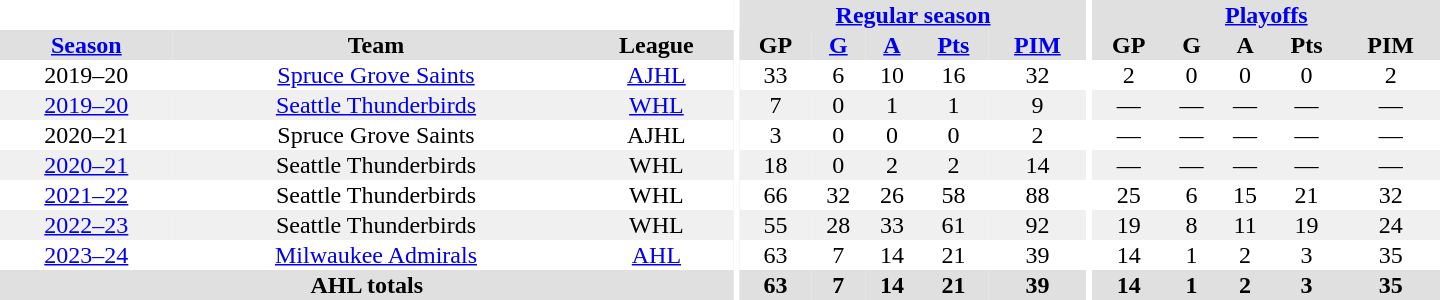<table border="0" cellpadding="1" cellspacing="0" style="text-align:center; width:60em">
<tr bgcolor="#e0e0e0">
<th colspan="3" bgcolor="#ffffff"></th>
<th rowspan="99" bgcolor="#ffffff"></th>
<th colspan="5"><a href='#'>Regular season</a></th>
<th rowspan="99" bgcolor="#ffffff"></th>
<th colspan="5"><a href='#'>Playoffs</a></th>
</tr>
<tr bgcolor="#e0e0e0">
<th><a href='#'>Season</a></th>
<th>Team</th>
<th>League</th>
<th>GP</th>
<th><a href='#'>G</a></th>
<th><a href='#'>A</a></th>
<th><a href='#'>Pts</a></th>
<th><a href='#'>PIM</a></th>
<th>GP</th>
<th>G</th>
<th>A</th>
<th>Pts</th>
<th>PIM</th>
</tr>
<tr>
<td>2019–20</td>
<td><a href='#'>Spruce Grove Saints</a></td>
<td><a href='#'>AJHL</a></td>
<td>33</td>
<td>6</td>
<td>10</td>
<td>16</td>
<td>32</td>
<td>2</td>
<td>0</td>
<td>0</td>
<td>0</td>
<td>2</td>
</tr>
<tr bgcolor="#f0f0f0">
<td><a href='#'>2019–20</a></td>
<td><a href='#'>Seattle Thunderbirds</a></td>
<td><a href='#'>WHL</a></td>
<td>7</td>
<td>0</td>
<td>1</td>
<td>1</td>
<td>9</td>
<td>—</td>
<td>—</td>
<td>—</td>
<td>—</td>
<td>—</td>
</tr>
<tr>
<td>2020–21</td>
<td>Spruce Grove Saints</td>
<td>AJHL</td>
<td>3</td>
<td>0</td>
<td>0</td>
<td>0</td>
<td>2</td>
<td>—</td>
<td>—</td>
<td>—</td>
<td>—</td>
<td>—</td>
</tr>
<tr bgcolor="#f0f0f0">
<td><a href='#'>2020–21</a></td>
<td>Seattle Thunderbirds</td>
<td>WHL</td>
<td>18</td>
<td>0</td>
<td>2</td>
<td>2</td>
<td>14</td>
<td>—</td>
<td>—</td>
<td>—</td>
<td>—</td>
<td>—</td>
</tr>
<tr>
<td><a href='#'>2021–22</a></td>
<td>Seattle Thunderbirds</td>
<td>WHL</td>
<td>66</td>
<td>32</td>
<td>26</td>
<td>58</td>
<td>88</td>
<td>25</td>
<td>6</td>
<td>15</td>
<td>21</td>
<td>32</td>
</tr>
<tr bgcolor="#f0f0f0">
<td><a href='#'>2022–23</a></td>
<td>Seattle Thunderbirds</td>
<td>WHL</td>
<td>55</td>
<td>28</td>
<td>33</td>
<td>61</td>
<td>92</td>
<td>19</td>
<td>8</td>
<td>11</td>
<td>19</td>
<td>24</td>
</tr>
<tr>
<td><a href='#'>2023–24</a></td>
<td><a href='#'>Milwaukee Admirals</a></td>
<td><a href='#'>AHL</a></td>
<td>63</td>
<td>7</td>
<td>14</td>
<td>21</td>
<td>39</td>
<td>14</td>
<td>1</td>
<td>2</td>
<td>3</td>
<td>35</td>
</tr>
<tr bgcolor="#e0e0e0">
<th colspan="3">AHL totals</th>
<th>63</th>
<th>7</th>
<th>14</th>
<th>21</th>
<th>39</th>
<th>14</th>
<th>1</th>
<th>2</th>
<th>3</th>
<th>35</th>
</tr>
</table>
